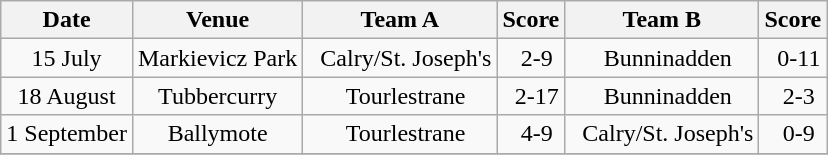<table class="wikitable">
<tr>
<th>Date</th>
<th>Venue</th>
<th>Team A</th>
<th>Score</th>
<th>Team B</th>
<th>Score</th>
</tr>
<tr align="center">
<td>15 July</td>
<td>Markievicz Park</td>
<td>  Calry/St. Joseph's</td>
<td>  2-9</td>
<td>  Bunninadden</td>
<td>  0-11</td>
</tr>
<tr align="center">
<td>18 August</td>
<td>Tubbercurry</td>
<td>  Tourlestrane</td>
<td>  2-17</td>
<td>  Bunninadden</td>
<td>  2-3</td>
</tr>
<tr align="center">
<td>1 September</td>
<td>Ballymote</td>
<td>  Tourlestrane</td>
<td>  4-9</td>
<td>  Calry/St. Joseph's</td>
<td>  0-9</td>
</tr>
<tr align="center">
</tr>
</table>
